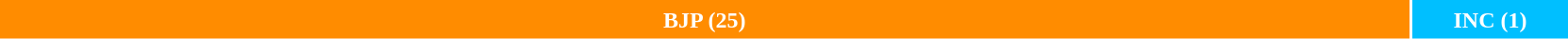<table style="width:88%; text-align:center; height:auto;">
<tr style="color:white; height:25px;">
<td style="background:DarkOrange; width:90%; height:inherit;"><strong>BJP (25)</strong></td>
<td style="background:DeepSkyBlue; width:10%; height:inherit;"><strong>INC (1)</strong></td>
</tr>
<tr>
</tr>
</table>
